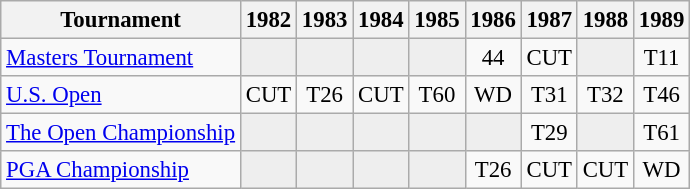<table class="wikitable" style="font-size:95%;text-align:center;">
<tr>
<th>Tournament</th>
<th>1982</th>
<th>1983</th>
<th>1984</th>
<th>1985</th>
<th>1986</th>
<th>1987</th>
<th>1988</th>
<th>1989</th>
</tr>
<tr>
<td align=left><a href='#'>Masters Tournament</a></td>
<td style="background:#eeeeee;"></td>
<td style="background:#eeeeee;"></td>
<td style="background:#eeeeee;"></td>
<td style="background:#eeeeee;"></td>
<td>44</td>
<td>CUT</td>
<td style="background:#eeeeee;"></td>
<td>T11</td>
</tr>
<tr>
<td align=left><a href='#'>U.S. Open</a></td>
<td>CUT</td>
<td>T26</td>
<td>CUT</td>
<td>T60</td>
<td>WD</td>
<td>T31</td>
<td>T32</td>
<td>T46</td>
</tr>
<tr>
<td align=left><a href='#'>The Open Championship</a></td>
<td style="background:#eeeeee;"></td>
<td style="background:#eeeeee;"></td>
<td style="background:#eeeeee;"></td>
<td style="background:#eeeeee;"></td>
<td style="background:#eeeeee;"></td>
<td>T29</td>
<td style="background:#eeeeee;"></td>
<td>T61</td>
</tr>
<tr>
<td align=left><a href='#'>PGA Championship</a></td>
<td style="background:#eeeeee;"></td>
<td style="background:#eeeeee;"></td>
<td style="background:#eeeeee;"></td>
<td style="background:#eeeeee;"></td>
<td>T26</td>
<td>CUT</td>
<td>CUT</td>
<td>WD</td>
</tr>
</table>
